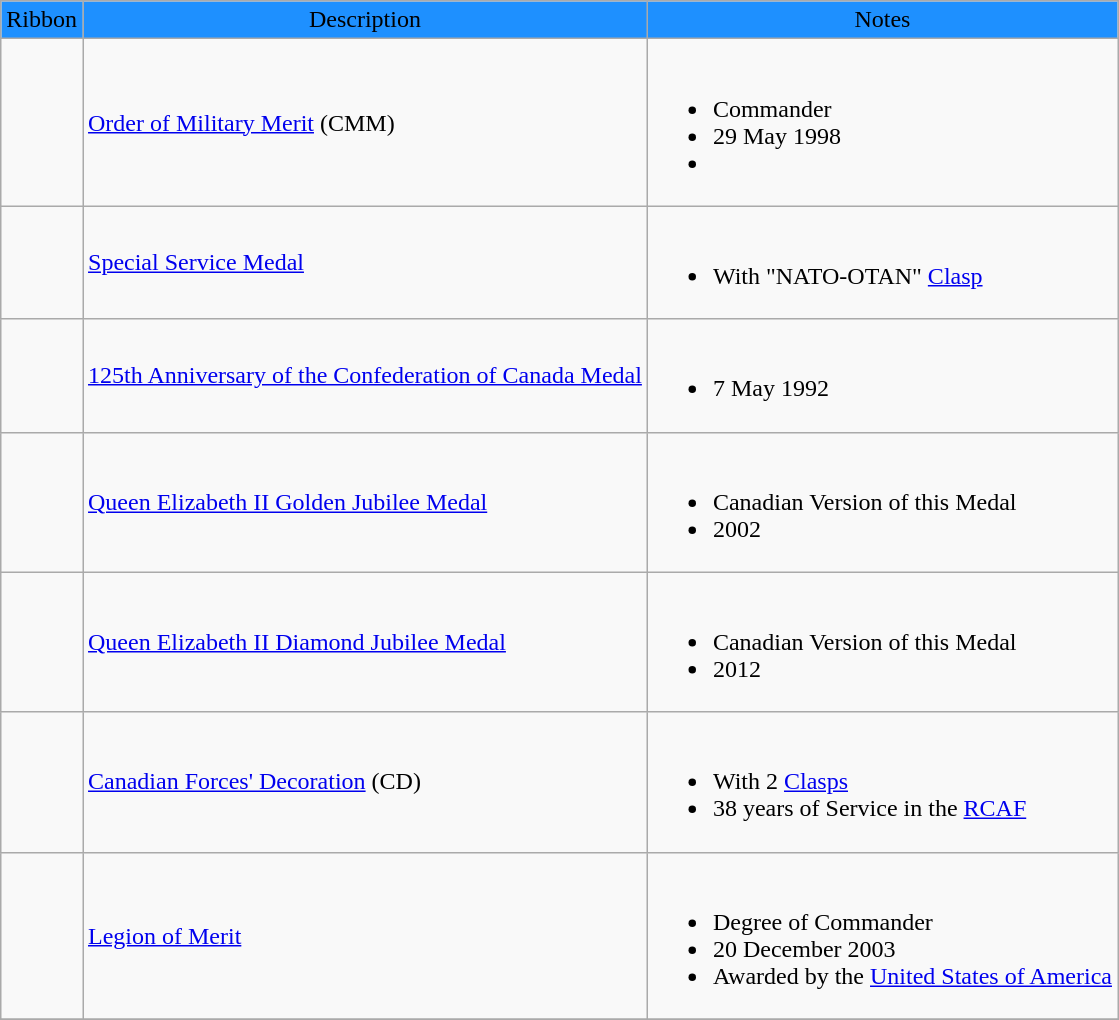<table class="wikitable" style="text-align:left;">
<tr style="background:DodgerBlue;" align="center">
<td>Ribbon</td>
<td>Description</td>
<td>Notes</td>
</tr>
<tr>
<td></td>
<td><a href='#'>Order of Military Merit</a> (CMM)</td>
<td><br><ul><li>Commander</li><li>29 May 1998</li><li></li></ul></td>
</tr>
<tr>
<td></td>
<td><a href='#'>Special Service Medal</a></td>
<td><br><ul><li>With "NATO-OTAN" <a href='#'>Clasp</a></li></ul></td>
</tr>
<tr>
<td></td>
<td><a href='#'>125th Anniversary of the Confederation of Canada Medal</a></td>
<td><br><ul><li>7 May 1992</li></ul></td>
</tr>
<tr>
<td></td>
<td><a href='#'>Queen Elizabeth II Golden Jubilee Medal</a></td>
<td><br><ul><li>Canadian Version of this Medal</li><li>2002</li></ul></td>
</tr>
<tr>
<td></td>
<td><a href='#'>Queen Elizabeth II Diamond Jubilee Medal</a></td>
<td><br><ul><li>Canadian Version of this Medal</li><li>2012</li></ul></td>
</tr>
<tr>
<td></td>
<td><a href='#'>Canadian Forces' Decoration</a> (CD)</td>
<td><br><ul><li>With 2 <a href='#'>Clasps</a></li><li>38 years of Service in the <a href='#'>RCAF</a></li></ul></td>
</tr>
<tr>
<td></td>
<td><a href='#'>Legion of Merit</a></td>
<td><br><ul><li>Degree of Commander</li><li>20 December 2003</li><li>Awarded by the <a href='#'>United States of America</a></li></ul></td>
</tr>
<tr>
</tr>
</table>
